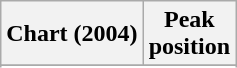<table class="wikitable sortable plainrowheaders" style="text-align:center">
<tr>
<th scope="col">Chart (2004)</th>
<th scope="col">Peak<br>position</th>
</tr>
<tr>
</tr>
<tr>
</tr>
<tr>
</tr>
</table>
